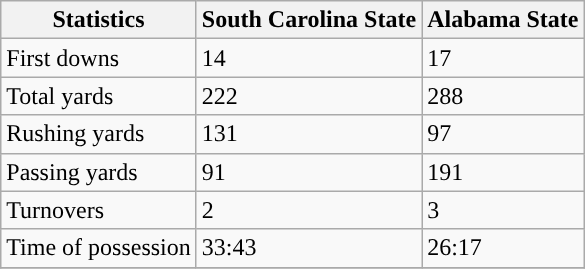<table class="wikitable">
<tr>
<th>Statistics</th>
<th>South Carolina State</th>
<th>Alabama State</th>
</tr>
<tr>
<td>First downs</td>
<td>14</td>
<td>17</td>
</tr>
<tr>
<td>Total yards</td>
<td>222</td>
<td>288</td>
</tr>
<tr>
<td>Rushing yards</td>
<td>131</td>
<td>97</td>
</tr>
<tr>
<td>Passing yards</td>
<td>91</td>
<td>191</td>
</tr>
<tr>
<td>Turnovers</td>
<td>2</td>
<td>3</td>
</tr>
<tr>
<td>Time of possession</td>
<td>33:43</td>
<td>26:17</td>
</tr>
<tr>
</tr>
</table>
